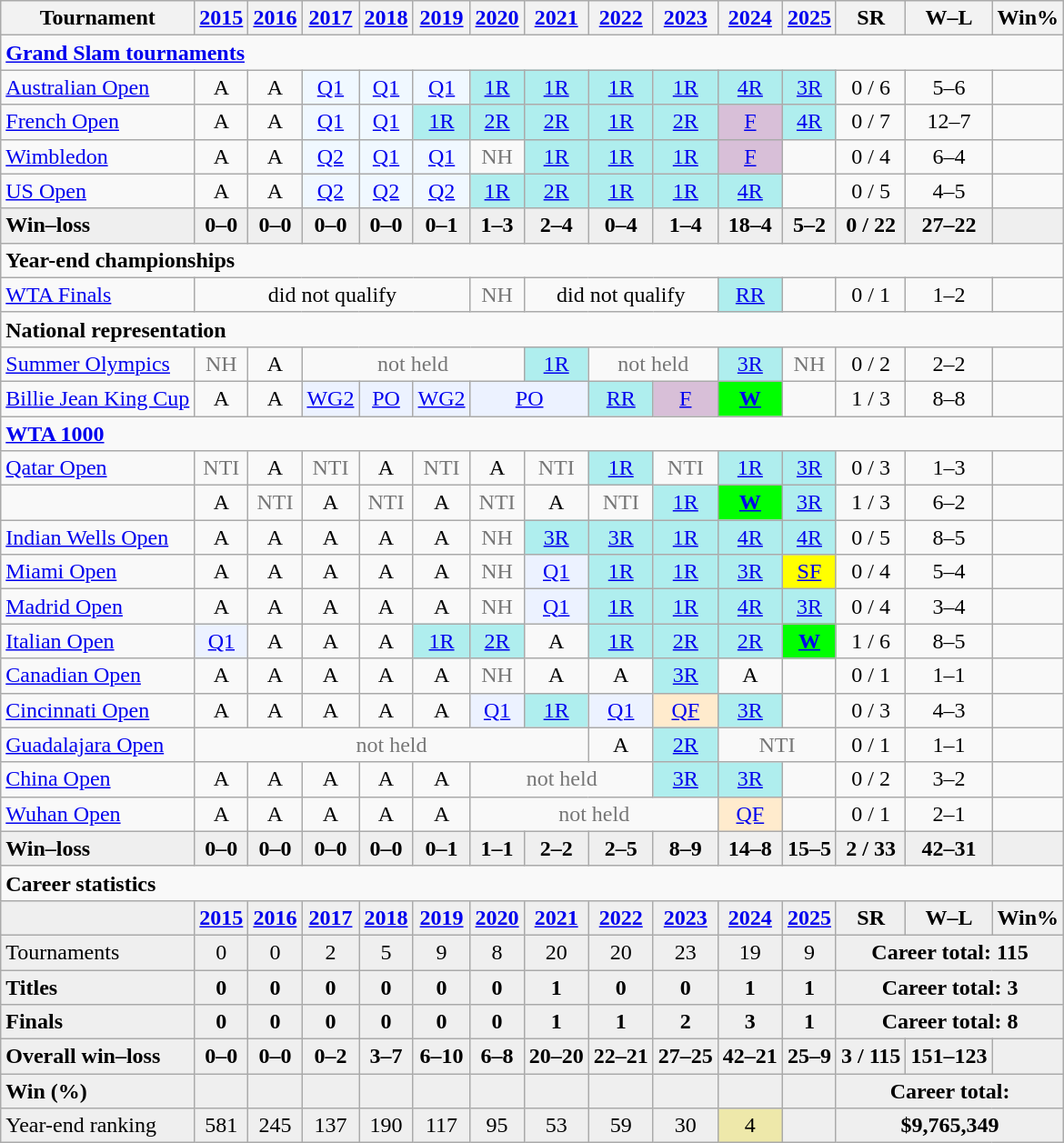<table class=wikitable style=text-align:center>
<tr>
<th>Tournament</th>
<th><a href='#'>2015</a></th>
<th><a href='#'>2016</a></th>
<th><a href='#'>2017</a></th>
<th><a href='#'>2018</a></th>
<th><a href='#'>2019</a></th>
<th><a href='#'>2020</a></th>
<th><a href='#'>2021</a></th>
<th><a href='#'>2022</a></th>
<th><a href='#'>2023</a></th>
<th><a href='#'>2024</a></th>
<th><a href='#'>2025</a></th>
<th>SR</th>
<th>W–L</th>
<th>Win%</th>
</tr>
<tr>
<td colspan="15" style="text-align:left"><strong><a href='#'>Grand Slam tournaments</a></strong></td>
</tr>
<tr>
<td style=text-align:left><a href='#'>Australian Open</a></td>
<td>A</td>
<td>A</td>
<td style=background:#f0f8ff><a href='#'>Q1</a></td>
<td style=background:#f0f8ff><a href='#'>Q1</a></td>
<td style=background:#f0f8ff><a href='#'>Q1</a></td>
<td style=background:#afeeee><a href='#'>1R</a></td>
<td style=background:#afeeee><a href='#'>1R</a></td>
<td style=background:#afeeee><a href='#'>1R</a></td>
<td style=background:#afeeee><a href='#'>1R</a></td>
<td style=background:#afeeee><a href='#'>4R</a></td>
<td style=background:#afeeee><a href='#'>3R</a></td>
<td>0 / 6</td>
<td>5–6</td>
<td></td>
</tr>
<tr>
<td style=text-align:left><a href='#'>French Open</a></td>
<td>A</td>
<td>A</td>
<td style=background:#f0f8ff><a href='#'>Q1</a></td>
<td style=background:#f0f8ff><a href='#'>Q1</a></td>
<td style=background:#afeeee><a href='#'>1R</a></td>
<td style=background:#afeeee><a href='#'>2R</a></td>
<td style=background:#afeeee><a href='#'>2R</a></td>
<td style=background:#afeeee><a href='#'>1R</a></td>
<td style=background:#afeeee><a href='#'>2R</a></td>
<td style=background:thistle><a href='#'>F</a></td>
<td style=background:#afeeee><a href='#'>4R</a></td>
<td>0 / 7</td>
<td>12–7</td>
<td></td>
</tr>
<tr>
<td style=text-align:left><a href='#'>Wimbledon</a></td>
<td>A</td>
<td>A</td>
<td style=background:#f0f8ff><a href='#'>Q2</a></td>
<td style=background:#f0f8ff><a href='#'>Q1</a></td>
<td style=background:#f0f8ff><a href='#'>Q1</a></td>
<td style=color:#767676>NH</td>
<td style=background:#afeeee><a href='#'>1R</a></td>
<td style=background:#afeeee><a href='#'>1R</a></td>
<td style=background:#afeeee><a href='#'>1R</a></td>
<td style=background:thistle><a href='#'>F</a></td>
<td></td>
<td>0 / 4</td>
<td>6–4</td>
<td></td>
</tr>
<tr>
<td style=text-align:left><a href='#'>US Open</a></td>
<td>A</td>
<td>A</td>
<td style=background:#f0f8ff><a href='#'>Q2</a></td>
<td style=background:#f0f8ff><a href='#'>Q2</a></td>
<td style=background:#f0f8ff><a href='#'>Q2</a></td>
<td style=background:#afeeee><a href='#'>1R</a></td>
<td style=background:#afeeee><a href='#'>2R</a></td>
<td style=background:#afeeee><a href='#'>1R</a></td>
<td style=background:#afeeee><a href='#'>1R</a></td>
<td style=background:#afeeee><a href='#'>4R</a></td>
<td></td>
<td>0 / 5</td>
<td>4–5</td>
<td></td>
</tr>
<tr style=font-weight:bold;background:#efefef>
<td style=text-align:left>Win–loss</td>
<td>0–0</td>
<td>0–0</td>
<td>0–0</td>
<td>0–0</td>
<td>0–1</td>
<td>1–3</td>
<td>2–4</td>
<td>0–4</td>
<td>1–4</td>
<td>18–4</td>
<td>5–2</td>
<td>0 / 22</td>
<td>27–22</td>
<td></td>
</tr>
<tr>
<td colspan="15" style="text-align:left"><strong>Year-end championships</strong></td>
</tr>
<tr>
<td style=text-align:left><a href='#'>WTA Finals</a></td>
<td colspan=5>did not qualify</td>
<td style=color:#767676>NH</td>
<td colspan=3>did not qualify</td>
<td style="background:#afeeee;"><a href='#'>RR</a></td>
<td></td>
<td>0 / 1</td>
<td>1–2</td>
<td></td>
</tr>
<tr>
<td colspan="15" style="text-align:left"><strong>National representation</strong></td>
</tr>
<tr>
<td style=text-align:left><a href='#'>Summer Olympics</a></td>
<td style=color:#767676>NH</td>
<td>A</td>
<td style=color:#767676 colspan=4>not held</td>
<td style=background:#afeeee><a href='#'>1R</a></td>
<td colspan="2" style="color:#767676">not held</td>
<td style=background:#afeeee><a href='#'>3R</a></td>
<td style=color:#767676>NH</td>
<td>0 / 2</td>
<td>2–2</td>
<td></td>
</tr>
<tr>
<td style=text-align:left><a href='#'>Billie Jean King Cup</a></td>
<td>A</td>
<td>A</td>
<td style=background:#ecf2ff><a href='#'>WG2</a></td>
<td style=background:#ecf2ff><a href='#'>PO</a></td>
<td style=background:#ecf2ff><a href='#'>WG2</a></td>
<td colspan=2 style=background:#ecf2ff><a href='#'>PO</a></td>
<td style=background:#afeeee><a href='#'>RR</a></td>
<td style=background:thistle><a href='#'>F</a></td>
<td style=background:lime><strong><a href='#'>W</a></strong></td>
<td></td>
<td>1 / 3</td>
<td>8–8</td>
<td></td>
</tr>
<tr>
<td colspan="15" style="text-align:left"><a href='#'><strong>WTA 1000</strong></a></td>
</tr>
<tr>
<td style=text-align:left><a href='#'>Qatar Open</a></td>
<td style=color:#767676>NTI</td>
<td>A</td>
<td style=color:#767676>NTI</td>
<td>A</td>
<td style=color:#767676>NTI</td>
<td>A</td>
<td style=color:#767676>NTI</td>
<td style=background:#afeeee><a href='#'>1R</a></td>
<td style=color:#767676>NTI</td>
<td style=background:#afeeee><a href='#'>1R</a></td>
<td style=background:#afeeee><a href='#'>3R</a></td>
<td>0 / 3</td>
<td>1–3</td>
<td></td>
</tr>
<tr>
<td style=text-align:left></td>
<td>A</td>
<td style=color:#767676>NTI</td>
<td>A</td>
<td style=color:#767676>NTI</td>
<td>A</td>
<td style=color:#767676>NTI</td>
<td>A</td>
<td style=color:#767676>NTI</td>
<td style=background:#afeeee><a href='#'>1R</a></td>
<td style=background:lime><strong><a href='#'>W</a></strong></td>
<td style=background:#afeeee><a href='#'>3R</a></td>
<td>1 / 3</td>
<td>6–2</td>
<td></td>
</tr>
<tr>
<td style="text-align:left"><a href='#'>Indian Wells Open</a></td>
<td>A</td>
<td>A</td>
<td>A</td>
<td>A</td>
<td>A</td>
<td style=color:#767676>NH</td>
<td style=background:#afeeee><a href='#'>3R</a></td>
<td style=background:#afeeee><a href='#'>3R</a></td>
<td style=background:#afeeee><a href='#'>1R</a></td>
<td style=background:#afeeee><a href='#'>4R</a></td>
<td style=background:#afeeee><a href='#'>4R</a></td>
<td>0 / 5</td>
<td>8–5</td>
<td></td>
</tr>
<tr>
<td style="text-align:left"><a href='#'>Miami Open</a></td>
<td>A</td>
<td>A</td>
<td>A</td>
<td>A</td>
<td>A</td>
<td style=color:#767676>NH</td>
<td style=background:#ecf2ff><a href='#'>Q1</a></td>
<td style=background:#afeeee><a href='#'>1R</a></td>
<td style=background:#afeeee><a href='#'>1R</a></td>
<td style=background:#afeeee><a href='#'>3R</a></td>
<td style=background:yellow><a href='#'>SF</a></td>
<td>0 / 4</td>
<td>5–4</td>
<td></td>
</tr>
<tr>
<td style="text-align:left"><a href='#'>Madrid Open</a></td>
<td>A</td>
<td>A</td>
<td>A</td>
<td>A</td>
<td>A</td>
<td style=color:#767676>NH</td>
<td style=background:#ecf2ff><a href='#'>Q1</a></td>
<td style=background:#afeeee><a href='#'>1R</a></td>
<td style=background:#afeeee><a href='#'>1R</a></td>
<td style=background:#afeeee><a href='#'>4R</a></td>
<td style=background:#afeeee><a href='#'>3R</a></td>
<td>0 / 4</td>
<td>3–4</td>
<td></td>
</tr>
<tr>
<td style="text-align:left"><a href='#'>Italian Open</a></td>
<td style=background:#ecf2ff><a href='#'>Q1</a></td>
<td>A</td>
<td>A</td>
<td>A</td>
<td style=background:#afeeee><a href='#'>1R</a></td>
<td style=background:#afeeee><a href='#'>2R</a></td>
<td>A</td>
<td style=background:#afeeee><a href='#'>1R</a></td>
<td style=background:#afeeee><a href='#'>2R</a></td>
<td style=background:#afeeee><a href='#'>2R</a></td>
<td style=background:lime><strong><a href='#'>W</a></strong></td>
<td>1 / 6</td>
<td>8–5</td>
<td></td>
</tr>
<tr>
<td style="text-align:left"><a href='#'>Canadian Open</a></td>
<td>A</td>
<td>A</td>
<td>A</td>
<td>A</td>
<td>A</td>
<td style=color:#767676>NH</td>
<td>A</td>
<td>A</td>
<td style=background:#afeeee><a href='#'>3R</a></td>
<td>A</td>
<td></td>
<td>0 / 1</td>
<td>1–1</td>
<td></td>
</tr>
<tr>
<td style="text-align:left"><a href='#'>Cincinnati Open</a></td>
<td>A</td>
<td>A</td>
<td>A</td>
<td>A</td>
<td>A</td>
<td style=background:#ecf2ff><a href='#'>Q1</a></td>
<td style=background:#afeeee><a href='#'>1R</a></td>
<td style=background:#ecf2ff><a href='#'>Q1</a></td>
<td style=background:#ffebcd><a href='#'>QF</a></td>
<td style=background:#afeeee><a href='#'>3R</a></td>
<td></td>
<td>0 / 3</td>
<td>4–3</td>
<td></td>
</tr>
<tr>
<td style="text-align:left"><a href='#'>Guadalajara Open</a></td>
<td colspan=7 style=color:#767676>not held</td>
<td>A</td>
<td style=background:#afeeee><a href='#'>2R</a></td>
<td colspan=2 style=color:#767676>NTI</td>
<td>0 / 1</td>
<td>1–1</td>
<td></td>
</tr>
<tr>
<td style=text-align:left><a href='#'>China Open</a></td>
<td>A</td>
<td>A</td>
<td>A</td>
<td>A</td>
<td>A</td>
<td colspan=3 style=color:#767676>not held</td>
<td style=background:#afeeee><a href='#'>3R</a></td>
<td style=background:#afeeee><a href='#'>3R</a></td>
<td></td>
<td>0 / 2</td>
<td>3–2</td>
<td></td>
</tr>
<tr>
<td style="text-align:left"><a href='#'>Wuhan Open</a></td>
<td>A</td>
<td>A</td>
<td>A</td>
<td>A</td>
<td>A</td>
<td colspan=4 style=color:#767676>not held</td>
<td style=background:#ffebcd><a href='#'>QF</a></td>
<td></td>
<td>0 / 1</td>
<td>2–1</td>
<td></td>
</tr>
<tr style="font-weight:bold;background:#efefef">
<td style="text-align:left">Win–loss</td>
<td>0–0</td>
<td>0–0</td>
<td>0–0</td>
<td>0–0</td>
<td>0–1</td>
<td>1–1</td>
<td>2–2</td>
<td>2–5</td>
<td>8–9</td>
<td>14–8</td>
<td>15–5</td>
<td>2 / 33</td>
<td>42–31</td>
<td></td>
</tr>
<tr>
<td colspan="15" style="text-align:left"><strong>Career statistics</strong></td>
</tr>
<tr style="font-weight:bold;background:#efefef">
<td></td>
<td><a href='#'>2015</a></td>
<td><a href='#'>2016</a></td>
<td><a href='#'>2017</a></td>
<td><a href='#'>2018</a></td>
<td><a href='#'>2019</a></td>
<td><a href='#'>2020</a></td>
<td><a href='#'>2021</a></td>
<td><a href='#'>2022</a></td>
<td><a href='#'>2023</a></td>
<td><a href='#'>2024</a></td>
<td><a href='#'>2025</a></td>
<td>SR</td>
<td>W–L</td>
<td>Win%</td>
</tr>
<tr style="background:#efefef">
<td style="text-align:left">Tournaments</td>
<td>0</td>
<td>0</td>
<td>2</td>
<td>5</td>
<td>9</td>
<td>8</td>
<td>20</td>
<td>20</td>
<td>23</td>
<td>19</td>
<td>9</td>
<td colspan="3"><strong>Career total: 115</strong></td>
</tr>
<tr style="font-weight:bold;background:#efefef">
<td style="text-align:left">Titles</td>
<td>0</td>
<td>0</td>
<td>0</td>
<td>0</td>
<td>0</td>
<td>0</td>
<td>1</td>
<td>0</td>
<td>0</td>
<td>1</td>
<td>1</td>
<td colspan="3">Career total: 3</td>
</tr>
<tr style="font-weight:bold;background:#efefef">
<td style="text-align:left">Finals</td>
<td>0</td>
<td>0</td>
<td>0</td>
<td>0</td>
<td>0</td>
<td>0</td>
<td>1</td>
<td>1</td>
<td>2</td>
<td>3</td>
<td>1</td>
<td colspan="3">Career total: 8</td>
</tr>
<tr style="font-weight:bold;background:#efefef">
<td style="text-align:left">Overall win–loss</td>
<td>0–0</td>
<td>0–0</td>
<td>0–2</td>
<td>3–7</td>
<td>6–10</td>
<td>6–8</td>
<td>20–20</td>
<td>22–21</td>
<td>27–25</td>
<td>42–21</td>
<td>25–9</td>
<td>3 / 115</td>
<td>151–123</td>
<td></td>
</tr>
<tr style="font-weight:bold;background:#efefef">
<td style="text-align:left">Win (%)</td>
<td></td>
<td></td>
<td></td>
<td></td>
<td></td>
<td></td>
<td></td>
<td></td>
<td></td>
<td></td>
<td></td>
<td colspan="3">Career total: </td>
</tr>
<tr style="background:#efefef">
<td style="text-align:left">Year-end ranking</td>
<td>581</td>
<td>245</td>
<td>137</td>
<td>190</td>
<td>117</td>
<td>95</td>
<td>53</td>
<td>59</td>
<td>30</td>
<td style="background:#eee8aa">4</td>
<td></td>
<td colspan="3"><strong>$9,765,349</strong></td>
</tr>
</table>
